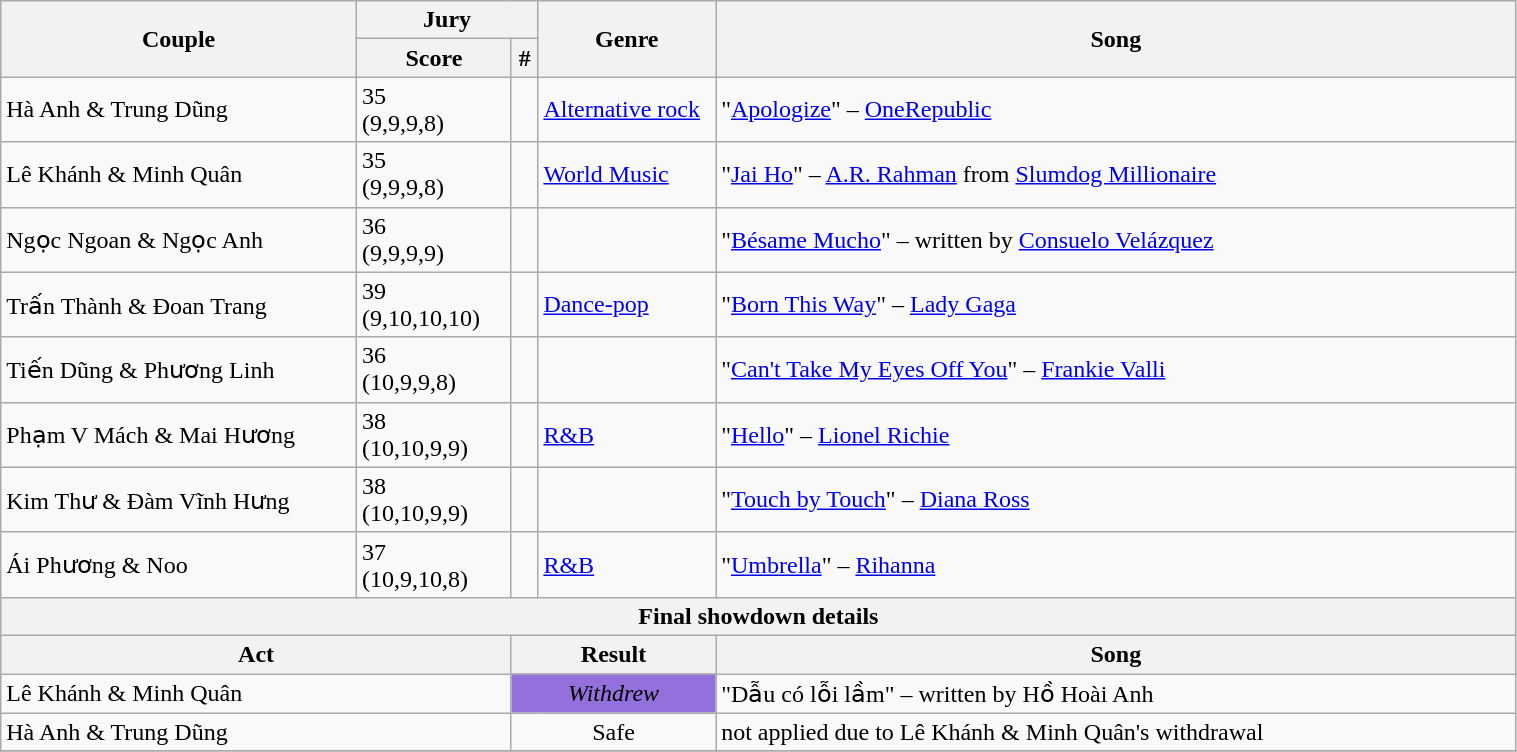<table class="wikitable" style="width:80%;">
<tr>
<th rowspan=2 style="width:20%;">Couple</th>
<th colspan=2 style="width:10%;">Jury</th>
<th rowspan=2 style="width:10%;">Genre</th>
<th rowspan=2 style="width:45%;">Song</th>
</tr>
<tr>
<th>Score</th>
<th>#</th>
</tr>
<tr>
<td>Hà Anh & Trung Dũng</td>
<td>35<br> (9,9,9,8)</td>
<td><strong><em></em></strong></td>
<td><a href='#'>Alternative rock</a></td>
<td>"<a href='#'>Apologize</a>" – <a href='#'>OneRepublic</a></td>
</tr>
<tr>
<td>Lê Khánh & Minh Quân</td>
<td>35<br> (9,9,9,8)</td>
<td><strong><em></em></strong></td>
<td><a href='#'>World Music</a></td>
<td>"<a href='#'>Jai Ho</a>" – <a href='#'>A.R. Rahman</a> from <a href='#'>Slumdog Millionaire</a></td>
</tr>
<tr>
<td>Ngọc Ngoan & Ngọc Anh</td>
<td>36<br> (9,9,9,9)</td>
<td><strong><em></em></strong></td>
<td></td>
<td>"<a href='#'>Bésame Mucho</a>" – written by <a href='#'>Consuelo Velázquez</a></td>
</tr>
<tr>
<td>Trấn Thành & Đoan Trang</td>
<td>39<br> (9,10,10,10)</td>
<td><strong><em></em></strong></td>
<td><a href='#'>Dance-pop</a></td>
<td>"<a href='#'>Born This Way</a>" – <a href='#'>Lady Gaga</a></td>
</tr>
<tr>
<td>Tiến Dũng & Phương Linh</td>
<td>36<br> (10,9,9,8)</td>
<td><strong><em></em></strong></td>
<td></td>
<td>"<a href='#'>Can't Take My Eyes Off You</a>" – <a href='#'>Frankie Valli</a></td>
</tr>
<tr>
<td>Phạm V Mách & Mai Hương</td>
<td>38<br> (10,10,9,9)</td>
<td><strong><em></em></strong></td>
<td><a href='#'>R&B</a></td>
<td>"<a href='#'>Hello</a>" – <a href='#'>Lionel Richie</a></td>
</tr>
<tr>
<td>Kim Thư & Đàm Vĩnh Hưng</td>
<td>38<br> (10,10,9,9)</td>
<td><strong><em></em></strong></td>
<td></td>
<td>"<a href='#'>Touch by Touch</a>" – <a href='#'>Diana Ross</a></td>
</tr>
<tr>
<td>Ái Phương & Noo</td>
<td>37<br> (10,9,10,8)</td>
<td><strong><em></em></strong></td>
<td><a href='#'>R&B</a></td>
<td>"<a href='#'>Umbrella</a>" – <a href='#'>Rihanna</a></td>
</tr>
<tr>
<th colspan=5>Final showdown details</th>
</tr>
<tr>
<th colspan=2>Act</th>
<th colspan=2>Result</th>
<th>Song</th>
</tr>
<tr>
<td colspan=2>Lê Khánh & Minh Quân</td>
<td colspan=2 bgcolor="mediumpurple" align=center><span><em>Withdrew</em></span></td>
<td>"Dẫu có lỗi lầm" – written by Hồ Hoài Anh</td>
</tr>
<tr>
<td colspan=2>Hà Anh & Trung Dũng</td>
<td colspan=2 align=center>Safe</td>
<td>not applied due to Lê Khánh & Minh Quân's withdrawal</td>
</tr>
<tr>
</tr>
</table>
